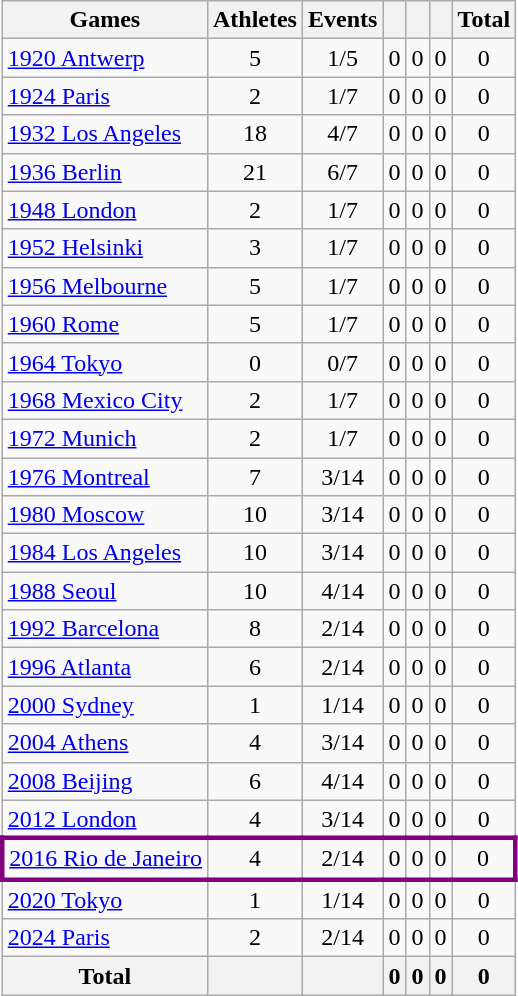<table class="wikitable sortable" style="text-align:center">
<tr>
<th>Games</th>
<th>Athletes</th>
<th>Events</th>
<th width:3em; font-weight:bold;"></th>
<th width:3em; font-weight:bold;"></th>
<th width:3em; font-weight:bold;"></th>
<th style="width:3; font-weight:bold;">Total</th>
</tr>
<tr>
<td align=left> <a href='#'>1920 Antwerp</a></td>
<td>5</td>
<td>1/5</td>
<td>0</td>
<td>0</td>
<td>0</td>
<td>0</td>
</tr>
<tr>
<td align=left> <a href='#'>1924 Paris</a></td>
<td>2</td>
<td>1/7</td>
<td>0</td>
<td>0</td>
<td>0</td>
<td>0</td>
</tr>
<tr>
<td align=left> <a href='#'>1932 Los Angeles</a></td>
<td>18</td>
<td>4/7</td>
<td>0</td>
<td>0</td>
<td>0</td>
<td>0</td>
</tr>
<tr>
<td align=left> <a href='#'>1936 Berlin</a></td>
<td>21</td>
<td>6/7</td>
<td>0</td>
<td>0</td>
<td>0</td>
<td>0</td>
</tr>
<tr>
<td align=left> <a href='#'>1948 London</a></td>
<td>2</td>
<td>1/7</td>
<td>0</td>
<td>0</td>
<td>0</td>
<td>0</td>
</tr>
<tr>
<td align=left> <a href='#'>1952 Helsinki</a></td>
<td>3</td>
<td>1/7</td>
<td>0</td>
<td>0</td>
<td>0</td>
<td>0</td>
</tr>
<tr>
<td align=left> <a href='#'>1956 Melbourne</a></td>
<td>5</td>
<td>1/7</td>
<td>0</td>
<td>0</td>
<td>0</td>
<td>0</td>
</tr>
<tr>
<td align=left> <a href='#'>1960 Rome</a></td>
<td>5</td>
<td>1/7</td>
<td>0</td>
<td>0</td>
<td>0</td>
<td>0</td>
</tr>
<tr>
<td align=left> <a href='#'>1964 Tokyo</a></td>
<td>0</td>
<td>0/7</td>
<td>0</td>
<td>0</td>
<td>0</td>
<td>0</td>
</tr>
<tr>
<td align=left> <a href='#'>1968 Mexico City</a></td>
<td>2</td>
<td>1/7</td>
<td>0</td>
<td>0</td>
<td>0</td>
<td>0</td>
</tr>
<tr>
<td align=left> <a href='#'>1972 Munich</a></td>
<td>2</td>
<td>1/7</td>
<td>0</td>
<td>0</td>
<td>0</td>
<td>0</td>
</tr>
<tr>
<td align=left> <a href='#'>1976 Montreal</a></td>
<td>7</td>
<td>3/14</td>
<td>0</td>
<td>0</td>
<td>0</td>
<td>0</td>
</tr>
<tr>
<td align=left> <a href='#'>1980 Moscow</a></td>
<td>10</td>
<td>3/14</td>
<td>0</td>
<td>0</td>
<td>0</td>
<td>0</td>
</tr>
<tr>
<td align=left> <a href='#'>1984 Los Angeles</a></td>
<td>10</td>
<td>3/14</td>
<td>0</td>
<td>0</td>
<td>0</td>
<td>0</td>
</tr>
<tr>
<td align=left> <a href='#'>1988 Seoul</a></td>
<td>10</td>
<td>4/14</td>
<td>0</td>
<td>0</td>
<td>0</td>
<td>0</td>
</tr>
<tr>
<td align=left> <a href='#'>1992 Barcelona</a></td>
<td>8</td>
<td>2/14</td>
<td>0</td>
<td>0</td>
<td>0</td>
<td>0</td>
</tr>
<tr>
<td align=left> <a href='#'>1996 Atlanta</a></td>
<td>6</td>
<td>2/14</td>
<td>0</td>
<td>0</td>
<td>0</td>
<td>0</td>
</tr>
<tr>
<td align=left> <a href='#'>2000 Sydney</a></td>
<td>1</td>
<td>1/14</td>
<td>0</td>
<td>0</td>
<td>0</td>
<td>0</td>
</tr>
<tr>
<td align=left> <a href='#'>2004 Athens</a></td>
<td>4</td>
<td>3/14</td>
<td>0</td>
<td>0</td>
<td>0</td>
<td>0</td>
</tr>
<tr>
<td align=left> <a href='#'>2008 Beijing</a></td>
<td>6</td>
<td>4/14</td>
<td>0</td>
<td>0</td>
<td>0</td>
<td>0</td>
</tr>
<tr>
<td align=left> <a href='#'>2012 London</a></td>
<td>4</td>
<td>3/14</td>
<td>0</td>
<td>0</td>
<td>0</td>
<td>0</td>
</tr>
<tr>
</tr>
<tr align=center style="border: 3px solid purple">
<td align=left> <a href='#'>2016 Rio de Janeiro</a></td>
<td>4</td>
<td>2/14</td>
<td>0</td>
<td>0</td>
<td>0</td>
<td>0</td>
</tr>
<tr>
<td align=left> <a href='#'>2020 Tokyo</a></td>
<td>1</td>
<td>1/14</td>
<td>0</td>
<td>0</td>
<td>0</td>
<td>0</td>
</tr>
<tr>
<td align=left> <a href='#'>2024 Paris</a></td>
<td>2</td>
<td>2/14</td>
<td>0</td>
<td>0</td>
<td>0</td>
<td>0</td>
</tr>
<tr>
<th>Total</th>
<th></th>
<th></th>
<th>0</th>
<th>0</th>
<th>0</th>
<th>0</th>
</tr>
</table>
